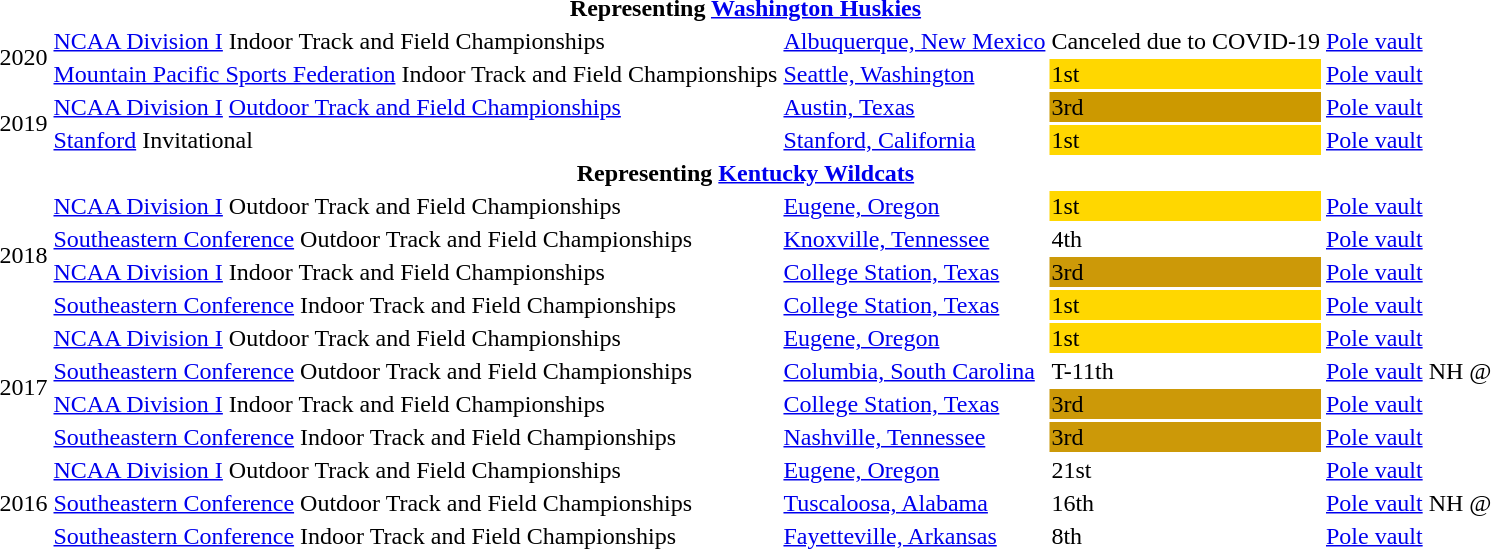<table>
<tr>
<th colspan=6>Representing <a href='#'>Washington Huskies</a></th>
</tr>
<tr>
<td rowspan=2>2020</td>
<td rowspan=1><a href='#'>NCAA Division I</a> Indoor Track and Field Championships</td>
<td rowspan=1><a href='#'>Albuquerque, New Mexico</a></td>
<td>Canceled due to COVID-19</td>
<td><a href='#'>Pole vault</a></td>
<td></td>
</tr>
<tr>
<td rowspan=1><a href='#'>Mountain Pacific Sports Federation</a> Indoor Track and Field Championships</td>
<td rowspan=1><a href='#'>Seattle, Washington</a></td>
<td bgcolor=gold>1st</td>
<td><a href='#'>Pole vault</a></td>
<td></td>
</tr>
<tr>
<td rowspan=2>2019</td>
<td rowspan=1><a href='#'>NCAA Division I</a> <a href='#'>Outdoor Track and Field Championships</a></td>
<td rowspan=1><a href='#'>Austin, Texas</a></td>
<td bgcolor=cc9900>3rd</td>
<td><a href='#'>Pole vault</a></td>
<td></td>
</tr>
<tr>
<td rowspan=1><a href='#'>Stanford</a> Invitational</td>
<td rowspan=1><a href='#'>Stanford, California</a></td>
<td bgcolor=gold>1st</td>
<td><a href='#'>Pole vault</a></td>
<td></td>
</tr>
<tr>
<th colspan=6>Representing <a href='#'>Kentucky Wildcats</a></th>
</tr>
<tr>
<td rowspan=4>2018</td>
<td rowspan=1><a href='#'>NCAA Division I</a> Outdoor Track and Field Championships</td>
<td rowspan=1><a href='#'>Eugene, Oregon</a></td>
<td bgcolor=gold>1st</td>
<td><a href='#'>Pole vault</a></td>
<td></td>
</tr>
<tr>
<td rowspan=1><a href='#'>Southeastern Conference</a> Outdoor Track and Field Championships</td>
<td rowspan=1><a href='#'>Knoxville, Tennessee</a></td>
<td>4th</td>
<td><a href='#'>Pole vault</a></td>
<td></td>
</tr>
<tr>
<td rowspan=1><a href='#'>NCAA Division I</a> Indoor Track and Field Championships</td>
<td rowspan=1><a href='#'>College Station, Texas</a></td>
<td bgcolor=cc9908>3rd</td>
<td><a href='#'>Pole vault</a></td>
<td></td>
</tr>
<tr>
<td rowspan=1><a href='#'>Southeastern Conference</a> Indoor Track and Field Championships</td>
<td rowspan=1><a href='#'>College Station, Texas</a></td>
<td bgcolor=gold>1st</td>
<td><a href='#'>Pole vault</a></td>
<td></td>
</tr>
<tr>
<td rowspan=4>2017</td>
<td rowspan=1><a href='#'>NCAA Division I</a> Outdoor Track and Field Championships</td>
<td rowspan=1><a href='#'>Eugene, Oregon</a></td>
<td bgcolor=gold>1st</td>
<td><a href='#'>Pole vault</a></td>
<td></td>
</tr>
<tr>
<td rowspan=1><a href='#'>Southeastern Conference</a> Outdoor Track and Field Championships</td>
<td rowspan=1><a href='#'>Columbia, South Carolina</a></td>
<td>T-11th</td>
<td><a href='#'>Pole vault</a></td>
<td>NH @ </td>
</tr>
<tr>
<td rowspan=1><a href='#'>NCAA Division I</a> Indoor Track and Field Championships</td>
<td rowspan=1><a href='#'>College Station, Texas</a></td>
<td bgcolor=cc9908>3rd</td>
<td><a href='#'>Pole vault</a></td>
<td></td>
</tr>
<tr>
<td rowspan=1><a href='#'>Southeastern Conference</a> Indoor Track and Field Championships</td>
<td rowspan=1><a href='#'>Nashville, Tennessee</a></td>
<td bgcolor=cc9908>3rd</td>
<td><a href='#'>Pole vault</a></td>
<td></td>
</tr>
<tr>
<td rowspan=4>2016</td>
<td rowspan=1><a href='#'>NCAA Division I</a> Outdoor Track and Field Championships</td>
<td rowspan=1><a href='#'>Eugene, Oregon</a></td>
<td>21st</td>
<td><a href='#'>Pole vault</a></td>
<td></td>
</tr>
<tr>
<td rowspan=1><a href='#'>Southeastern Conference</a> Outdoor Track and Field Championships</td>
<td rowspan=1><a href='#'>Tuscaloosa, Alabama</a></td>
<td>16th</td>
<td><a href='#'>Pole vault</a></td>
<td>NH @ </td>
</tr>
<tr>
<td rowspan=1><a href='#'>Southeastern Conference</a> Indoor Track and Field Championships</td>
<td rowspan=1><a href='#'>Fayetteville, Arkansas</a></td>
<td>8th</td>
<td><a href='#'>Pole vault</a></td>
<td></td>
</tr>
</table>
